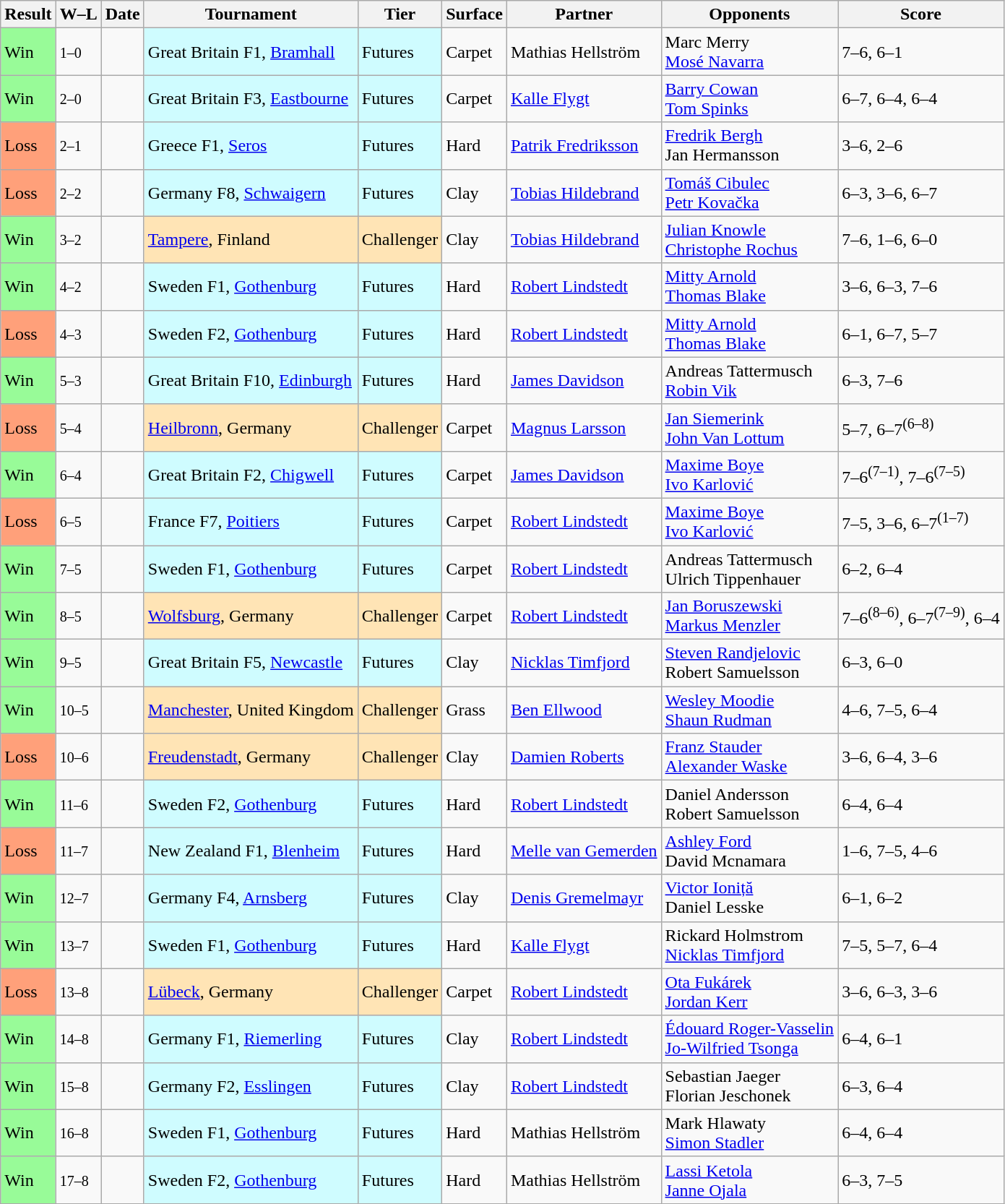<table class="sortable wikitable">
<tr>
<th>Result</th>
<th class="unsortable">W–L</th>
<th>Date</th>
<th>Tournament</th>
<th>Tier</th>
<th>Surface</th>
<th>Partner</th>
<th>Opponents</th>
<th class="unsortable">Score</th>
</tr>
<tr>
<td style="background:#98fb98;">Win</td>
<td><small>1–0</small></td>
<td></td>
<td style="background:#cffcff;">Great Britain F1, <a href='#'>Bramhall</a></td>
<td style="background:#cffcff;">Futures</td>
<td>Carpet</td>
<td> Mathias Hellström</td>
<td> Marc Merry <br>  <a href='#'>Mosé Navarra</a></td>
<td>7–6, 6–1</td>
</tr>
<tr>
<td style="background:#98fb98;">Win</td>
<td><small>2–0</small></td>
<td></td>
<td style="background:#cffcff;">Great Britain F3, <a href='#'>Eastbourne</a></td>
<td style="background:#cffcff;">Futures</td>
<td>Carpet</td>
<td> <a href='#'>Kalle Flygt</a></td>
<td> <a href='#'>Barry Cowan</a> <br>  <a href='#'>Tom Spinks</a></td>
<td>6–7, 6–4, 6–4</td>
</tr>
<tr>
<td style="background:#ffa07a;">Loss</td>
<td><small>2–1</small></td>
<td></td>
<td style="background:#cffcff;">Greece F1, <a href='#'>Seros</a></td>
<td style="background:#cffcff;">Futures</td>
<td>Hard</td>
<td> <a href='#'>Patrik Fredriksson</a></td>
<td> <a href='#'>Fredrik Bergh</a> <br>  Jan Hermansson</td>
<td>3–6, 2–6</td>
</tr>
<tr>
<td style="background:#ffa07a;">Loss</td>
<td><small>2–2</small></td>
<td></td>
<td style="background:#cffcff;">Germany F8, <a href='#'>Schwaigern</a></td>
<td style="background:#cffcff;">Futures</td>
<td>Clay</td>
<td> <a href='#'>Tobias Hildebrand</a></td>
<td> <a href='#'>Tomáš Cibulec</a> <br>  <a href='#'>Petr Kovačka</a></td>
<td>6–3, 3–6, 6–7</td>
</tr>
<tr>
<td style="background:#98fb98;">Win</td>
<td><small>3–2</small></td>
<td></td>
<td style="background:moccasin;"><a href='#'>Tampere</a>, Finland</td>
<td style="background:moccasin;">Challenger</td>
<td>Clay</td>
<td> <a href='#'>Tobias Hildebrand</a></td>
<td> <a href='#'>Julian Knowle</a> <br>  <a href='#'>Christophe Rochus</a></td>
<td>7–6, 1–6, 6–0</td>
</tr>
<tr>
<td style="background:#98fb98;">Win</td>
<td><small>4–2</small></td>
<td></td>
<td style="background:#cffcff;">Sweden F1, <a href='#'>Gothenburg</a></td>
<td style="background:#cffcff;">Futures</td>
<td>Hard</td>
<td> <a href='#'>Robert Lindstedt</a></td>
<td> <a href='#'>Mitty Arnold</a> <br>  <a href='#'>Thomas Blake</a></td>
<td>3–6, 6–3, 7–6</td>
</tr>
<tr>
<td style="background:#ffa07a;">Loss</td>
<td><small>4–3</small></td>
<td></td>
<td style="background:#cffcff;">Sweden F2, <a href='#'>Gothenburg</a></td>
<td style="background:#cffcff;">Futures</td>
<td>Hard</td>
<td> <a href='#'>Robert Lindstedt</a></td>
<td> <a href='#'>Mitty Arnold</a> <br>  <a href='#'>Thomas Blake</a></td>
<td>6–1, 6–7, 5–7</td>
</tr>
<tr>
<td style="background:#98fb98;">Win</td>
<td><small>5–3</small></td>
<td></td>
<td style="background:#cffcff;">Great Britain F10, <a href='#'>Edinburgh</a></td>
<td style="background:#cffcff;">Futures</td>
<td>Hard</td>
<td> <a href='#'>James Davidson</a></td>
<td> Andreas Tattermusch <br>  <a href='#'>Robin Vik</a></td>
<td>6–3, 7–6</td>
</tr>
<tr>
<td style="background:#ffa07a;">Loss</td>
<td><small>5–4</small></td>
<td></td>
<td style="background:moccasin;"><a href='#'>Heilbronn</a>, Germany</td>
<td style="background:moccasin;">Challenger</td>
<td>Carpet</td>
<td> <a href='#'>Magnus Larsson</a></td>
<td> <a href='#'>Jan Siemerink</a> <br>  <a href='#'>John Van Lottum</a></td>
<td>5–7, 6–7<sup>(6–8)</sup></td>
</tr>
<tr>
<td style="background:#98fb98;">Win</td>
<td><small>6–4</small></td>
<td></td>
<td style="background:#cffcff;">Great Britain F2, <a href='#'>Chigwell</a></td>
<td style="background:#cffcff;">Futures</td>
<td>Carpet</td>
<td> <a href='#'>James Davidson</a></td>
<td> <a href='#'>Maxime Boye</a> <br>  <a href='#'>Ivo Karlović</a></td>
<td>7–6<sup>(7–1)</sup>, 7–6<sup>(7–5)</sup></td>
</tr>
<tr>
<td style="background:#ffa07a;">Loss</td>
<td><small>6–5</small></td>
<td></td>
<td style="background:#cffcff;">France F7, <a href='#'>Poitiers</a></td>
<td style="background:#cffcff;">Futures</td>
<td>Carpet</td>
<td> <a href='#'>Robert Lindstedt</a></td>
<td> <a href='#'>Maxime Boye</a> <br>  <a href='#'>Ivo Karlović</a></td>
<td>7–5, 3–6, 6–7<sup>(1–7)</sup></td>
</tr>
<tr>
<td style="background:#98fb98;">Win</td>
<td><small>7–5</small></td>
<td></td>
<td style="background:#cffcff;">Sweden F1, <a href='#'>Gothenburg</a></td>
<td style="background:#cffcff;">Futures</td>
<td>Carpet</td>
<td> <a href='#'>Robert Lindstedt</a></td>
<td> Andreas Tattermusch <br>  Ulrich Tippenhauer</td>
<td>6–2, 6–4</td>
</tr>
<tr>
<td style="background:#98fb98;">Win</td>
<td><small>8–5</small></td>
<td></td>
<td style="background:moccasin;"><a href='#'>Wolfsburg</a>, Germany</td>
<td style="background:moccasin;">Challenger</td>
<td>Carpet</td>
<td> <a href='#'>Robert Lindstedt</a></td>
<td> <a href='#'>Jan Boruszewski</a> <br>  <a href='#'>Markus Menzler</a></td>
<td>7–6<sup>(8–6)</sup>, 6–7<sup>(7–9)</sup>, 6–4</td>
</tr>
<tr>
<td style="background:#98fb98;">Win</td>
<td><small>9–5</small></td>
<td></td>
<td style="background:#cffcff;">Great Britain F5, <a href='#'>Newcastle</a></td>
<td style="background:#cffcff;">Futures</td>
<td>Clay</td>
<td> <a href='#'>Nicklas Timfjord</a></td>
<td> <a href='#'>Steven Randjelovic</a> <br>  Robert Samuelsson</td>
<td>6–3, 6–0</td>
</tr>
<tr>
<td style="background:#98fb98;">Win</td>
<td><small>10–5</small></td>
<td></td>
<td style="background:moccasin;"><a href='#'>Manchester</a>, United Kingdom</td>
<td style="background:moccasin;">Challenger</td>
<td>Grass</td>
<td> <a href='#'>Ben Ellwood</a></td>
<td> <a href='#'>Wesley Moodie</a> <br>  <a href='#'>Shaun Rudman</a></td>
<td>4–6, 7–5, 6–4</td>
</tr>
<tr>
<td style="background:#ffa07a;">Loss</td>
<td><small>10–6</small></td>
<td></td>
<td style="background:moccasin;"><a href='#'>Freudenstadt</a>, Germany</td>
<td style="background:moccasin;">Challenger</td>
<td>Clay</td>
<td> <a href='#'>Damien Roberts</a></td>
<td> <a href='#'>Franz Stauder</a> <br>  <a href='#'>Alexander Waske</a></td>
<td>3–6, 6–4, 3–6</td>
</tr>
<tr>
<td style="background:#98fb98;">Win</td>
<td><small>11–6</small></td>
<td></td>
<td style="background:#cffcff;">Sweden F2, <a href='#'>Gothenburg</a></td>
<td style="background:#cffcff;">Futures</td>
<td>Hard</td>
<td> <a href='#'>Robert Lindstedt</a></td>
<td> Daniel Andersson <br>  Robert Samuelsson</td>
<td>6–4, 6–4</td>
</tr>
<tr>
<td style="background:#ffa07a;">Loss</td>
<td><small>11–7</small></td>
<td></td>
<td style="background:#cffcff;">New Zealand F1, <a href='#'>Blenheim</a></td>
<td style="background:#cffcff;">Futures</td>
<td>Hard</td>
<td> <a href='#'>Melle van Gemerden</a></td>
<td> <a href='#'>Ashley Ford</a> <br>  David Mcnamara</td>
<td>1–6, 7–5, 4–6</td>
</tr>
<tr>
<td style="background:#98fb98;">Win</td>
<td><small>12–7</small></td>
<td></td>
<td style="background:#cffcff;">Germany F4, <a href='#'>Arnsberg</a></td>
<td style="background:#cffcff;">Futures</td>
<td>Clay</td>
<td> <a href='#'>Denis Gremelmayr</a></td>
<td> <a href='#'>Victor Ioniță</a> <br>  Daniel Lesske</td>
<td>6–1, 6–2</td>
</tr>
<tr>
<td style="background:#98fb98;">Win</td>
<td><small>13–7</small></td>
<td></td>
<td style="background:#cffcff;">Sweden F1, <a href='#'>Gothenburg</a></td>
<td style="background:#cffcff;">Futures</td>
<td>Hard</td>
<td> <a href='#'>Kalle Flygt</a></td>
<td> Rickard Holmstrom <br>  <a href='#'>Nicklas Timfjord</a></td>
<td>7–5, 5–7, 6–4</td>
</tr>
<tr>
<td style="background:#ffa07a;">Loss</td>
<td><small>13–8</small></td>
<td></td>
<td style="background:moccasin;"><a href='#'>Lübeck</a>, Germany</td>
<td style="background:moccasin;">Challenger</td>
<td>Carpet</td>
<td> <a href='#'>Robert Lindstedt</a></td>
<td> <a href='#'>Ota Fukárek</a> <br>  <a href='#'>Jordan Kerr</a></td>
<td>3–6, 6–3, 3–6</td>
</tr>
<tr>
<td style="background:#98fb98;">Win</td>
<td><small>14–8</small></td>
<td></td>
<td style="background:#cffcff;">Germany F1, <a href='#'>Riemerling</a></td>
<td style="background:#cffcff;">Futures</td>
<td>Clay</td>
<td> <a href='#'>Robert Lindstedt</a></td>
<td> <a href='#'>Édouard Roger-Vasselin</a> <br>  <a href='#'>Jo-Wilfried Tsonga</a></td>
<td>6–4, 6–1</td>
</tr>
<tr>
<td style="background:#98fb98;">Win</td>
<td><small>15–8</small></td>
<td></td>
<td style="background:#cffcff;">Germany F2, <a href='#'>Esslingen</a></td>
<td style="background:#cffcff;">Futures</td>
<td>Clay</td>
<td> <a href='#'>Robert Lindstedt</a></td>
<td> Sebastian Jaeger <br>  Florian Jeschonek</td>
<td>6–3, 6–4</td>
</tr>
<tr>
<td style="background:#98fb98;">Win</td>
<td><small>16–8</small></td>
<td></td>
<td style="background:#cffcff;">Sweden F1, <a href='#'>Gothenburg</a></td>
<td style="background:#cffcff;">Futures</td>
<td>Hard</td>
<td> Mathias Hellström</td>
<td> Mark Hlawaty <br>  <a href='#'>Simon Stadler</a></td>
<td>6–4, 6–4</td>
</tr>
<tr>
<td style="background:#98fb98;">Win</td>
<td><small>17–8</small></td>
<td></td>
<td style="background:#cffcff;">Sweden F2, <a href='#'>Gothenburg</a></td>
<td style="background:#cffcff;">Futures</td>
<td>Hard</td>
<td> Mathias Hellström</td>
<td> <a href='#'>Lassi Ketola</a> <br>  <a href='#'>Janne Ojala</a></td>
<td>6–3, 7–5</td>
</tr>
</table>
